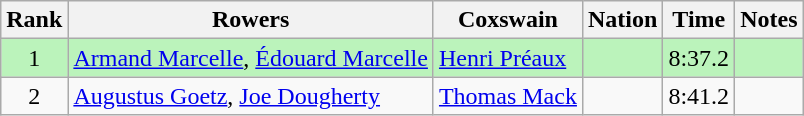<table class="wikitable sortable" style="text-align:center">
<tr>
<th>Rank</th>
<th>Rowers</th>
<th>Coxswain</th>
<th>Nation</th>
<th>Time</th>
<th>Notes</th>
</tr>
<tr bgcolor=bbf3bb>
<td>1</td>
<td align=left><a href='#'>Armand Marcelle</a>, <a href='#'>Édouard Marcelle</a></td>
<td align=left><a href='#'>Henri Préaux</a></td>
<td align=left></td>
<td>8:37.2</td>
<td></td>
</tr>
<tr>
<td>2</td>
<td align=left><a href='#'>Augustus Goetz</a>, <a href='#'>Joe Dougherty</a></td>
<td align=left><a href='#'>Thomas Mack</a></td>
<td align=left></td>
<td>8:41.2</td>
<td></td>
</tr>
</table>
